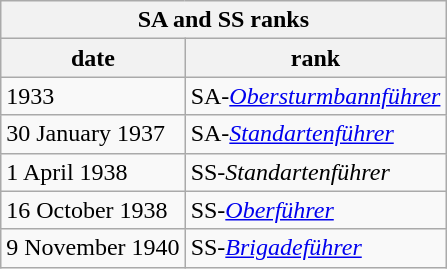<table class="wikitable float-right">
<tr>
<th colspan="2">SA and SS ranks</th>
</tr>
<tr>
<th>date</th>
<th>rank</th>
</tr>
<tr>
<td>1933</td>
<td>SA-<em><a href='#'>Obersturmbannführer</a></em></td>
</tr>
<tr>
<td>30 January 1937</td>
<td>SA-<em><a href='#'>Standartenführer</a></em></td>
</tr>
<tr>
<td>1 April 1938</td>
<td>SS-<em>Standartenführer</em></td>
</tr>
<tr>
<td>16 October 1938</td>
<td>SS-<em><a href='#'>Oberführer</a></em></td>
</tr>
<tr>
<td>9 November 1940</td>
<td>SS-<em><a href='#'>Brigadeführer</a></em></td>
</tr>
</table>
